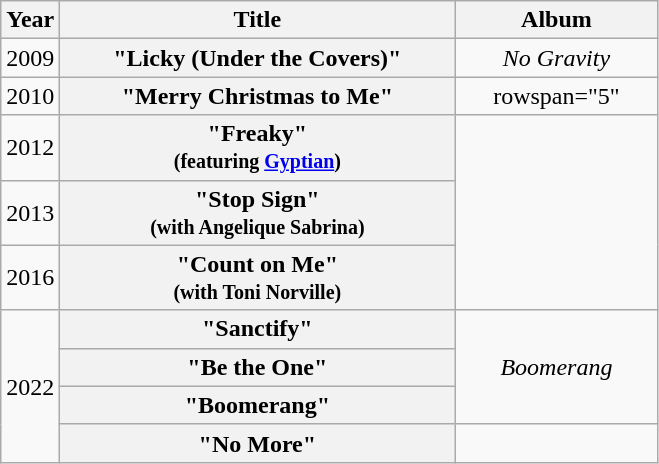<table class="wikitable plainrowheaders" style="text-align:center;">
<tr>
<th style="width:1em;">Year</th>
<th style="width:16em;">Title</th>
<th style="width:8em;">Album</th>
</tr>
<tr>
<td>2009</td>
<th scope="row">"Licky (Under the Covers)"</th>
<td><em>No Gravity</em></td>
</tr>
<tr>
<td>2010</td>
<th scope="row">"Merry Christmas to Me"</th>
<td>rowspan="5" </td>
</tr>
<tr>
<td>2012</td>
<th scope="row">"Freaky"<br><small>(featuring <a href='#'>Gyptian</a>)</small></th>
</tr>
<tr>
<td>2013</td>
<th scope="row">"Stop Sign"<br><small>(with Angelique Sabrina)</small></th>
</tr>
<tr>
<td>2016</td>
<th scope="row">"Count on Me"<br><small>(with Toni Norville)</small></th>
</tr>
<tr>
<td rowspan="4">2022</td>
<th scope="row">"Sanctify"</th>
<td rowspan="3"><em>Boomerang</em></td>
</tr>
<tr>
<th scope="row">"Be the One"</th>
</tr>
<tr>
<th scope="row">"Boomerang"</th>
</tr>
<tr>
<th scope="row">"No More"</th>
<td></td>
</tr>
</table>
